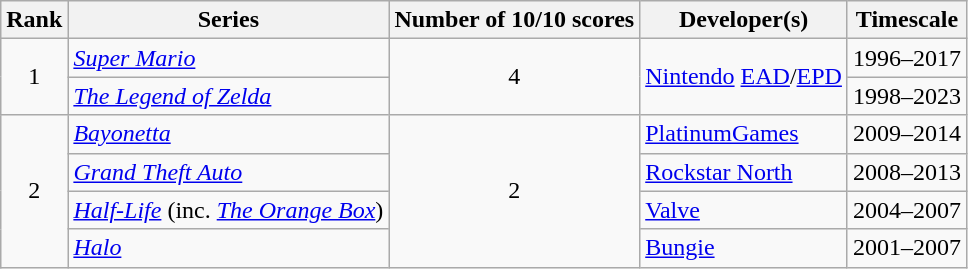<table class="wikitable">
<tr>
<th>Rank</th>
<th>Series</th>
<th>Number of 10/10 scores</th>
<th>Developer(s)</th>
<th>Timescale</th>
</tr>
<tr>
<td style="text-align:center;"rowspan="2">1</td>
<td><em><a href='#'>Super Mario</a></em></td>
<td style="text-align:center;"rowspan="2">4</td>
<td rowspan="2"><a href='#'>Nintendo</a> <a href='#'>EAD</a>/<a href='#'>EPD</a></td>
<td>1996–2017</td>
</tr>
<tr>
<td><em><a href='#'>The Legend of Zelda</a></em></td>
<td>1998–2023</td>
</tr>
<tr>
<td style="text-align:center;" rowspan="4">2</td>
<td><em><a href='#'>Bayonetta</a></em></td>
<td style="text-align:center;" rowspan="4">2</td>
<td><a href='#'>PlatinumGames</a></td>
<td>2009–2014</td>
</tr>
<tr>
<td><em><a href='#'>Grand Theft Auto</a></em></td>
<td><a href='#'>Rockstar North</a></td>
<td>2008–2013</td>
</tr>
<tr>
<td><em><a href='#'>Half-Life</a></em> (inc. <em><a href='#'>The Orange Box</a></em>)</td>
<td><a href='#'>Valve</a></td>
<td>2004–2007</td>
</tr>
<tr>
<td><em><a href='#'>Halo</a></em></td>
<td><a href='#'>Bungie</a></td>
<td>2001–2007</td>
</tr>
</table>
